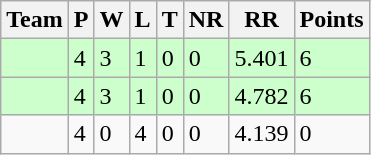<table class="wikitable">
<tr>
<th>Team</th>
<th>P</th>
<th>W</th>
<th>L</th>
<th>T</th>
<th>NR</th>
<th>RR</th>
<th>Points</th>
</tr>
<tr style="background:#cfc;">
<td align=left></td>
<td>4</td>
<td>3</td>
<td>1</td>
<td>0</td>
<td>0</td>
<td>5.401</td>
<td>6</td>
</tr>
<tr style="background:#cfc;">
<td align=left></td>
<td>4</td>
<td>3</td>
<td>1</td>
<td>0</td>
<td>0</td>
<td>4.782</td>
<td>6</td>
</tr>
<tr>
<td align=left></td>
<td>4</td>
<td>0</td>
<td>4</td>
<td>0</td>
<td>0</td>
<td>4.139</td>
<td>0</td>
</tr>
</table>
